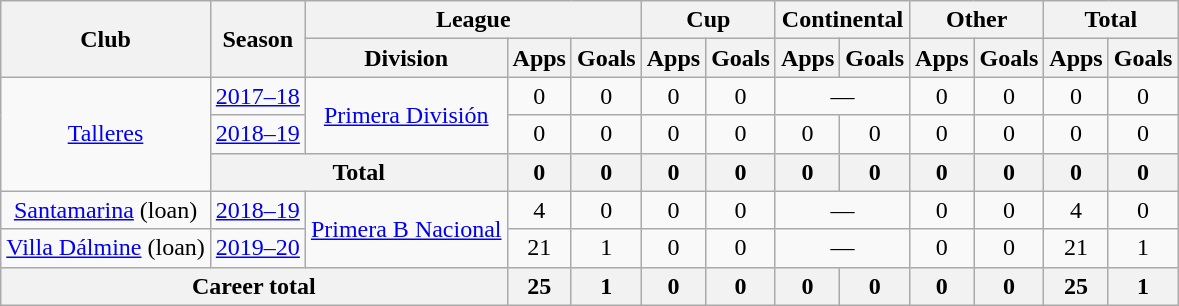<table class="wikitable" style="text-align:center">
<tr>
<th rowspan="2">Club</th>
<th rowspan="2">Season</th>
<th colspan="3">League</th>
<th colspan="2">Cup</th>
<th colspan="2">Continental</th>
<th colspan="2">Other</th>
<th colspan="2">Total</th>
</tr>
<tr>
<th>Division</th>
<th>Apps</th>
<th>Goals</th>
<th>Apps</th>
<th>Goals</th>
<th>Apps</th>
<th>Goals</th>
<th>Apps</th>
<th>Goals</th>
<th>Apps</th>
<th>Goals</th>
</tr>
<tr>
<td rowspan="3"><a href='#'>Talleres</a></td>
<td><a href='#'>2017–18</a></td>
<td rowspan="2"><a href='#'>Primera División</a></td>
<td>0</td>
<td>0</td>
<td>0</td>
<td>0</td>
<td colspan="2">—</td>
<td>0</td>
<td>0</td>
<td>0</td>
<td>0</td>
</tr>
<tr>
<td><a href='#'>2018–19</a></td>
<td>0</td>
<td>0</td>
<td>0</td>
<td>0</td>
<td>0</td>
<td>0</td>
<td>0</td>
<td>0</td>
<td>0</td>
<td>0</td>
</tr>
<tr>
<th colspan="2">Total</th>
<th>0</th>
<th>0</th>
<th>0</th>
<th>0</th>
<th>0</th>
<th>0</th>
<th>0</th>
<th>0</th>
<th>0</th>
<th>0</th>
</tr>
<tr>
<td rowspan="1"><a href='#'>Santamarina</a> (loan)</td>
<td><a href='#'>2018–19</a></td>
<td rowspan="2"><a href='#'>Primera B Nacional</a></td>
<td>4</td>
<td>0</td>
<td>0</td>
<td>0</td>
<td colspan="2">—</td>
<td>0</td>
<td>0</td>
<td>4</td>
<td>0</td>
</tr>
<tr>
<td rowspan="1"><a href='#'>Villa Dálmine</a> (loan)</td>
<td><a href='#'>2019–20</a></td>
<td>21</td>
<td>1</td>
<td>0</td>
<td>0</td>
<td colspan="2">—</td>
<td>0</td>
<td>0</td>
<td>21</td>
<td>1</td>
</tr>
<tr>
<th colspan="3">Career total</th>
<th>25</th>
<th>1</th>
<th>0</th>
<th>0</th>
<th>0</th>
<th>0</th>
<th>0</th>
<th>0</th>
<th>25</th>
<th>1</th>
</tr>
</table>
